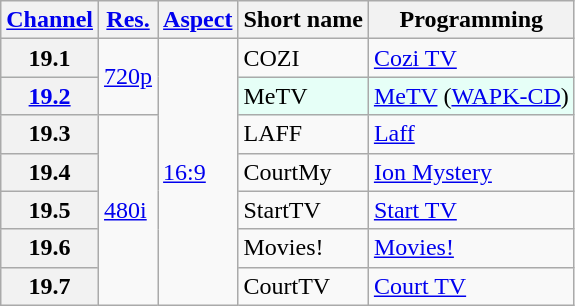<table class="wikitable">
<tr>
<th><a href='#'>Channel</a></th>
<th><a href='#'>Res.</a></th>
<th><a href='#'>Aspect</a></th>
<th>Short name</th>
<th>Programming</th>
</tr>
<tr>
<th scope = "row">19.1</th>
<td rowspan=2><a href='#'>720p</a></td>
<td rowspan=7><a href='#'>16:9</a></td>
<td>COZI</td>
<td><a href='#'>Cozi TV</a></td>
</tr>
<tr style="background-color: #E6FFF7;">
<th scope = "row"><a href='#'>19.2</a></th>
<td>MeTV</td>
<td><a href='#'>MeTV</a> (<a href='#'>WAPK-CD</a>)</td>
</tr>
<tr>
<th scope = "row">19.3</th>
<td rowspan=5><a href='#'>480i</a></td>
<td>LAFF</td>
<td><a href='#'>Laff</a></td>
</tr>
<tr>
<th scope = "row">19.4</th>
<td>CourtMy</td>
<td><a href='#'>Ion Mystery</a></td>
</tr>
<tr>
<th scope = "row">19.5</th>
<td>StartTV</td>
<td><a href='#'>Start TV</a></td>
</tr>
<tr>
<th scope = "row">19.6</th>
<td>Movies!</td>
<td><a href='#'>Movies!</a></td>
</tr>
<tr>
<th scope = "row">19.7</th>
<td>CourtTV</td>
<td><a href='#'>Court TV</a></td>
</tr>
</table>
